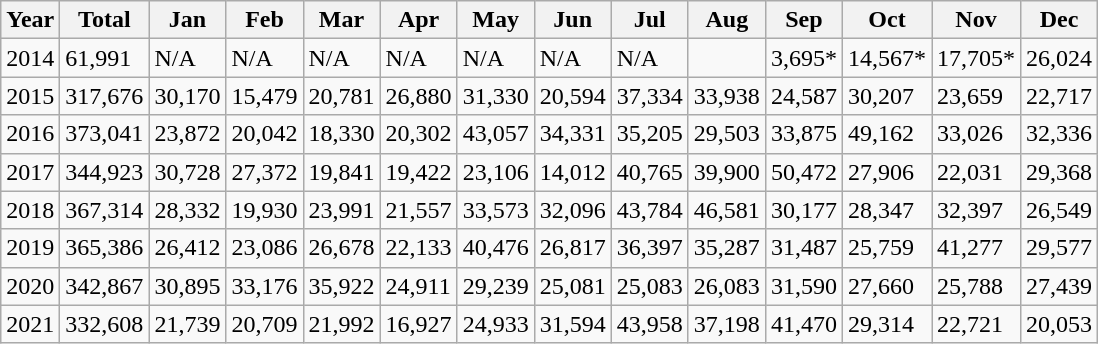<table class="wikitable">
<tr>
<th>Year</th>
<th>Total</th>
<th>Jan</th>
<th>Feb</th>
<th>Mar</th>
<th>Apr</th>
<th>May</th>
<th>Jun</th>
<th>Jul</th>
<th>Aug</th>
<th>Sep</th>
<th>Oct</th>
<th>Nov</th>
<th>Dec</th>
</tr>
<tr>
<td>2014</td>
<td>61,991</td>
<td>N/A</td>
<td>N/A</td>
<td>N/A</td>
<td>N/A</td>
<td>N/A</td>
<td>N/A</td>
<td>N/A</td>
<td></td>
<td>3,695*</td>
<td>14,567*</td>
<td>17,705*</td>
<td>26,024</td>
</tr>
<tr>
<td>2015</td>
<td>317,676</td>
<td>30,170</td>
<td>15,479</td>
<td>20,781</td>
<td>26,880</td>
<td>31,330</td>
<td>20,594</td>
<td>37,334</td>
<td>33,938</td>
<td>24,587</td>
<td>30,207</td>
<td>23,659</td>
<td>22,717</td>
</tr>
<tr>
<td>2016</td>
<td>373,041</td>
<td>23,872</td>
<td>20,042</td>
<td>18,330</td>
<td>20,302</td>
<td>43,057</td>
<td>34,331</td>
<td>35,205</td>
<td>29,503</td>
<td>33,875</td>
<td>49,162</td>
<td>33,026</td>
<td>32,336</td>
</tr>
<tr>
<td>2017</td>
<td>344,923</td>
<td>30,728</td>
<td>27,372</td>
<td>19,841</td>
<td>19,422</td>
<td>23,106</td>
<td>14,012</td>
<td>40,765</td>
<td>39,900</td>
<td>50,472</td>
<td>27,906</td>
<td>22,031</td>
<td>29,368</td>
</tr>
<tr>
<td>2018</td>
<td>367,314</td>
<td>28,332</td>
<td>19,930</td>
<td>23,991</td>
<td>21,557</td>
<td>33,573</td>
<td>32,096</td>
<td>43,784</td>
<td>46,581</td>
<td>30,177</td>
<td>28,347</td>
<td>32,397</td>
<td>26,549</td>
</tr>
<tr>
<td>2019</td>
<td>365,386</td>
<td>26,412</td>
<td>23,086</td>
<td>26,678</td>
<td>22,133</td>
<td>40,476</td>
<td>26,817</td>
<td>36,397</td>
<td>35,287</td>
<td>31,487</td>
<td>25,759</td>
<td>41,277</td>
<td>29,577</td>
</tr>
<tr>
<td>2020</td>
<td>342,867</td>
<td>30,895</td>
<td>33,176</td>
<td>35,922</td>
<td>24,911</td>
<td>29,239</td>
<td>25,081</td>
<td>25,083</td>
<td>26,083</td>
<td>31,590</td>
<td>27,660</td>
<td>25,788</td>
<td>27,439</td>
</tr>
<tr>
<td>2021</td>
<td>332,608</td>
<td>21,739</td>
<td>20,709</td>
<td>21,992</td>
<td>16,927</td>
<td>24,933</td>
<td>31,594</td>
<td>43,958</td>
<td>37,198</td>
<td>41,470</td>
<td>29,314</td>
<td>22,721</td>
<td>20,053</td>
</tr>
</table>
